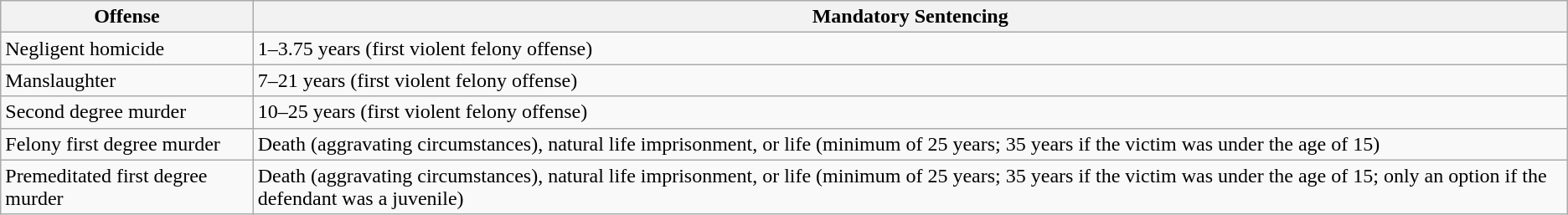<table class="wikitable">
<tr>
<th>Offense</th>
<th>Mandatory Sentencing</th>
</tr>
<tr>
<td>Negligent homicide</td>
<td>1–3.75 years (first violent felony offense)</td>
</tr>
<tr>
<td>Manslaughter</td>
<td>7–21 years (first violent felony offense)</td>
</tr>
<tr>
<td>Second degree murder</td>
<td>10–25 years (first violent felony offense)</td>
</tr>
<tr>
<td>Felony first degree murder</td>
<td>Death (aggravating circumstances), natural life imprisonment, or life (minimum of 25 years; 35 years if the victim was under the age of 15)</td>
</tr>
<tr>
<td>Premeditated first degree murder</td>
<td>Death (aggravating circumstances), natural life imprisonment, or life (minimum of 25 years; 35 years if the victim was under the age of 15; only an option if the defendant was a juvenile)</td>
</tr>
</table>
